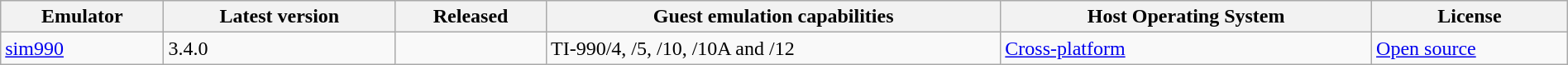<table class="wikitable sortable" style="width:100%">
<tr>
<th>Emulator</th>
<th>Latest version</th>
<th>Released</th>
<th>Guest emulation capabilities</th>
<th>Host Operating System</th>
<th>License</th>
</tr>
<tr>
<td><a href='#'>sim990</a></td>
<td>3.4.0</td>
<td></td>
<td>TI-990/4, /5, /10, /10A and /12</td>
<td><a href='#'>Cross-platform</a></td>
<td><a href='#'>Open source</a></td>
</tr>
</table>
